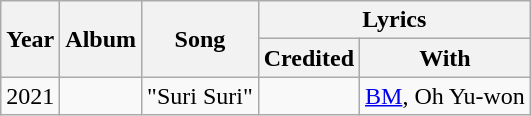<table class="wikitable">
<tr>
<th rowspan="2">Year</th>
<th rowspan="2">Album</th>
<th rowspan="2">Song</th>
<th colspan="2">Lyrics</th>
</tr>
<tr>
<th>Credited</th>
<th>With</th>
</tr>
<tr>
<td>2021</td>
<td></td>
<td>"Suri Suri"</td>
<td></td>
<td><a href='#'>BM</a>, Oh Yu-won</td>
</tr>
</table>
